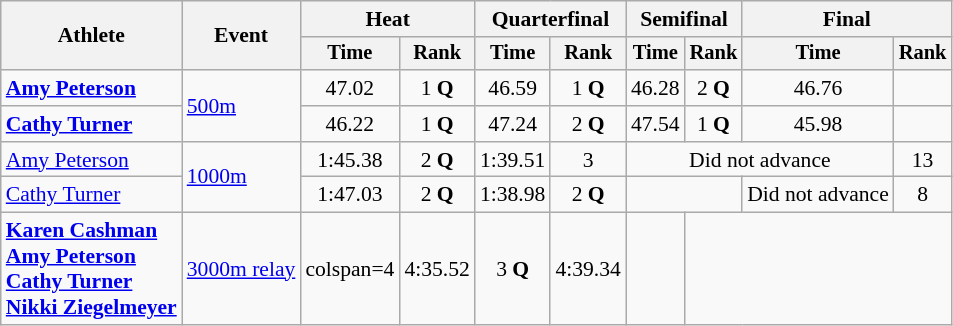<table class=wikitable style=font-size:90%;text-align:center>
<tr>
<th rowspan=2>Athlete</th>
<th rowspan=2>Event</th>
<th colspan=2>Heat</th>
<th colspan=2>Quarterfinal</th>
<th colspan=2>Semifinal</th>
<th colspan=2>Final</th>
</tr>
<tr style=font-size:95%>
<th>Time</th>
<th>Rank</th>
<th>Time</th>
<th>Rank</th>
<th>Time</th>
<th>Rank</th>
<th>Time</th>
<th>Rank</th>
</tr>
<tr>
<td align=left><strong><a href='#'>Amy Peterson</a></strong></td>
<td align=left rowspan=2><a href='#'>500m</a></td>
<td>47.02</td>
<td>1 <strong>Q</strong></td>
<td>46.59</td>
<td>1 <strong>Q</strong></td>
<td>46.28</td>
<td>2 <strong>Q</strong></td>
<td>46.76</td>
<td></td>
</tr>
<tr>
<td align=left><strong><a href='#'>Cathy Turner</a></strong></td>
<td>46.22 </td>
<td>1 <strong>Q</strong></td>
<td>47.24</td>
<td>2 <strong>Q</strong></td>
<td>47.54</td>
<td>1 <strong>Q</strong></td>
<td>45.98</td>
<td></td>
</tr>
<tr>
<td align=left><a href='#'>Amy Peterson</a></td>
<td align=left rowspan=2><a href='#'>1000m</a></td>
<td>1:45.38</td>
<td>2 <strong>Q</strong></td>
<td>1:39.51</td>
<td>3</td>
<td colspan=3>Did not advance</td>
<td>13</td>
</tr>
<tr>
<td align=left><a href='#'>Cathy Turner</a></td>
<td>1:47.03</td>
<td>2 <strong>Q</strong></td>
<td>1:38.98</td>
<td>2 <strong>Q</strong></td>
<td colspan=2></td>
<td>Did not advance</td>
<td>8</td>
</tr>
<tr>
<td align=left><strong><a href='#'>Karen Cashman</a><br><a href='#'>Amy Peterson</a><br><a href='#'>Cathy Turner</a><br><a href='#'>Nikki Ziegelmeyer</a></strong></td>
<td align=left><a href='#'>3000m relay</a></td>
<td>colspan=4 </td>
<td>4:35.52</td>
<td>3 <strong>Q</strong></td>
<td>4:39.34</td>
<td></td>
</tr>
</table>
